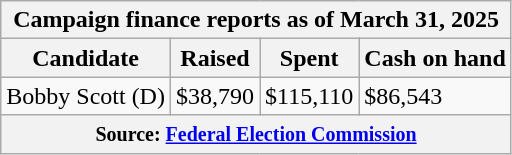<table class="wikitable sortable">
<tr>
<th colspan=4>Campaign finance reports as of March 31, 2025</th>
</tr>
<tr style="text-align:center;">
<th>Candidate</th>
<th>Raised</th>
<th>Spent</th>
<th>Cash on hand</th>
</tr>
<tr>
<td>Bobby Scott (D)</td>
<td>$38,790</td>
<td>$115,110</td>
<td>$86,543</td>
</tr>
<tr>
<th colspan="4"><small>Source: <a href='#'>Federal Election Commission</a></small></th>
</tr>
</table>
